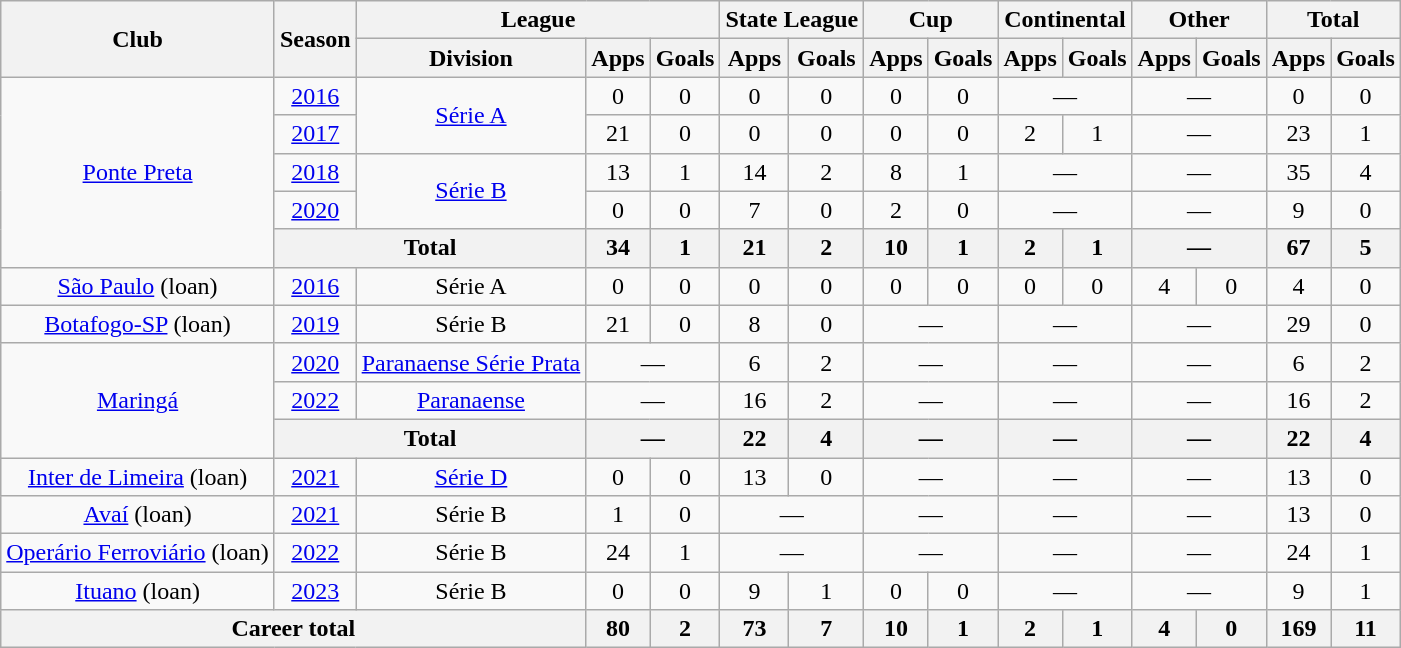<table class="wikitable" style="text-align: center;">
<tr>
<th rowspan="2">Club</th>
<th rowspan="2">Season</th>
<th colspan="3">League</th>
<th colspan="2">State League</th>
<th colspan="2">Cup</th>
<th colspan="2">Continental</th>
<th colspan="2">Other</th>
<th colspan="2">Total</th>
</tr>
<tr>
<th>Division</th>
<th>Apps</th>
<th>Goals</th>
<th>Apps</th>
<th>Goals</th>
<th>Apps</th>
<th>Goals</th>
<th>Apps</th>
<th>Goals</th>
<th>Apps</th>
<th>Goals</th>
<th>Apps</th>
<th>Goals</th>
</tr>
<tr>
<td rowspan="5"><a href='#'>Ponte Preta</a></td>
<td><a href='#'>2016</a></td>
<td rowspan="2"><a href='#'>Série A</a></td>
<td>0</td>
<td>0</td>
<td>0</td>
<td>0</td>
<td>0</td>
<td>0</td>
<td colspan="2">—</td>
<td colspan="2">—</td>
<td>0</td>
<td>0</td>
</tr>
<tr>
<td><a href='#'>2017</a></td>
<td>21</td>
<td>0</td>
<td>0</td>
<td>0</td>
<td>0</td>
<td>0</td>
<td>2</td>
<td>1</td>
<td colspan="2">—</td>
<td>23</td>
<td>1</td>
</tr>
<tr>
<td><a href='#'>2018</a></td>
<td rowspan="2"><a href='#'>Série B</a></td>
<td>13</td>
<td>1</td>
<td>14</td>
<td>2</td>
<td>8</td>
<td>1</td>
<td colspan="2">—</td>
<td colspan="2">—</td>
<td>35</td>
<td>4</td>
</tr>
<tr>
<td><a href='#'>2020</a></td>
<td>0</td>
<td>0</td>
<td>7</td>
<td>0</td>
<td>2</td>
<td>0</td>
<td colspan="2">—</td>
<td colspan="2">—</td>
<td>9</td>
<td>0</td>
</tr>
<tr>
<th colspan="2">Total</th>
<th>34</th>
<th>1</th>
<th>21</th>
<th>2</th>
<th>10</th>
<th>1</th>
<th>2</th>
<th>1</th>
<th colspan="2">—</th>
<th>67</th>
<th>5</th>
</tr>
<tr>
<td><a href='#'>São Paulo</a> (loan)</td>
<td><a href='#'>2016</a></td>
<td>Série A</td>
<td>0</td>
<td>0</td>
<td>0</td>
<td>0</td>
<td>0</td>
<td>0</td>
<td>0</td>
<td>0</td>
<td>4</td>
<td>0</td>
<td>4</td>
<td>0</td>
</tr>
<tr>
<td><a href='#'>Botafogo-SP</a> (loan)</td>
<td><a href='#'>2019</a></td>
<td>Série B</td>
<td>21</td>
<td>0</td>
<td>8</td>
<td>0</td>
<td colspan="2">—</td>
<td colspan="2">—</td>
<td colspan="2">—</td>
<td>29</td>
<td>0</td>
</tr>
<tr>
<td rowspan="3"><a href='#'>Maringá</a></td>
<td><a href='#'>2020</a></td>
<td><a href='#'>Paranaense Série Prata</a></td>
<td colspan="2">—</td>
<td>6</td>
<td>2</td>
<td colspan="2">—</td>
<td colspan="2">—</td>
<td colspan="2">—</td>
<td>6</td>
<td>2</td>
</tr>
<tr>
<td><a href='#'>2022</a></td>
<td><a href='#'>Paranaense</a></td>
<td colspan="2">—</td>
<td>16</td>
<td>2</td>
<td colspan="2">—</td>
<td colspan="2">—</td>
<td colspan="2">—</td>
<td>16</td>
<td>2</td>
</tr>
<tr>
<th colspan="2">Total</th>
<th colspan="2">—</th>
<th>22</th>
<th>4</th>
<th colspan="2">—</th>
<th colspan="2">—</th>
<th colspan="2">—</th>
<th>22</th>
<th>4</th>
</tr>
<tr>
<td><a href='#'>Inter de Limeira</a> (loan)</td>
<td><a href='#'>2021</a></td>
<td><a href='#'>Série D</a></td>
<td>0</td>
<td>0</td>
<td>13</td>
<td>0</td>
<td colspan="2">—</td>
<td colspan="2">—</td>
<td colspan="2">—</td>
<td>13</td>
<td>0</td>
</tr>
<tr>
<td><a href='#'>Avaí</a> (loan)</td>
<td><a href='#'>2021</a></td>
<td>Série B</td>
<td>1</td>
<td>0</td>
<td colspan="2">—</td>
<td colspan="2">—</td>
<td colspan="2">—</td>
<td colspan="2">—</td>
<td>13</td>
<td>0</td>
</tr>
<tr>
<td><a href='#'>Operário Ferroviário</a> (loan)</td>
<td><a href='#'>2022</a></td>
<td>Série B</td>
<td>24</td>
<td>1</td>
<td colspan="2">—</td>
<td colspan="2">—</td>
<td colspan="2">—</td>
<td colspan="2">—</td>
<td>24</td>
<td>1</td>
</tr>
<tr>
<td><a href='#'>Ituano</a> (loan)</td>
<td><a href='#'>2023</a></td>
<td>Série B</td>
<td>0</td>
<td>0</td>
<td>9</td>
<td>1</td>
<td>0</td>
<td>0</td>
<td colspan="2">—</td>
<td colspan="2">—</td>
<td>9</td>
<td>1</td>
</tr>
<tr>
<th colspan="3">Career total</th>
<th>80</th>
<th>2</th>
<th>73</th>
<th>7</th>
<th>10</th>
<th>1</th>
<th>2</th>
<th>1</th>
<th>4</th>
<th>0</th>
<th>169</th>
<th>11</th>
</tr>
</table>
